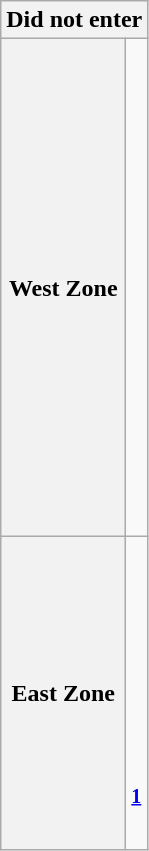<table class="wikitable collapsible collapsed">
<tr>
<th colspan=2>Did not enter</th>
</tr>
<tr>
<th>West Zone</th>
<td><br><br>
<br>
<br>
<br>
<br>
<br>
<br>
<br>
<br>
<br>
<br>
<br>
<br>
<br>
<br>
<br>
<br>
</td>
</tr>
<tr>
<th>East Zone</th>
<td><br><br>
<br>
<br>
<br>
<br>
<br>
<br>
<br>
<sup><strong><a href='#'>1</a></strong></sup><br>
<br>
</td>
</tr>
</table>
